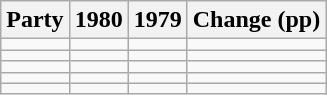<table class="wikitable" style="text-align:right;">
<tr>
<th>Party</th>
<th>1980</th>
<th>1979</th>
<th colspan="3">Change (pp)</th>
</tr>
<tr>
<td style="text-align:left;"></td>
<td></td>
<td></td>
<td></td>
</tr>
<tr>
<td style="text-align:left;"></td>
<td></td>
<td></td>
<td></td>
</tr>
<tr>
<td style="text-align:left;"></td>
<td></td>
<td></td>
<td></td>
</tr>
<tr>
<td style="text-align:left;"></td>
<td></td>
<td></td>
<td></td>
</tr>
<tr>
<td style="text-align:left;"></td>
<td></td>
<td></td>
<td></td>
</tr>
</table>
